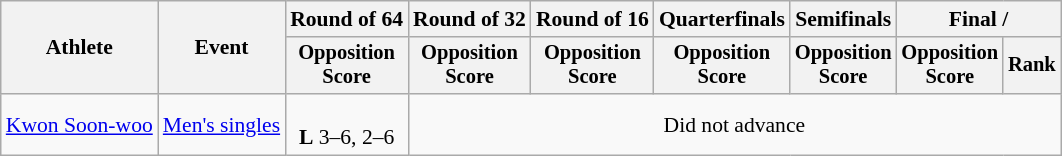<table class=wikitable style="font-size:90%; text-align:center">
<tr>
<th rowspan="2">Athlete</th>
<th rowspan="2">Event</th>
<th>Round of 64</th>
<th>Round of 32</th>
<th>Round of 16</th>
<th>Quarterfinals</th>
<th>Semifinals</th>
<th colspan="2">Final / </th>
</tr>
<tr style="font-size:95%">
<th>Opposition<br>Score</th>
<th>Opposition<br>Score</th>
<th>Opposition<br>Score</th>
<th>Opposition<br>Score</th>
<th>Opposition<br>Score</th>
<th>Opposition<br>Score</th>
<th>Rank</th>
</tr>
<tr>
<td style="text-align:left"><a href='#'>Kwon Soon-woo</a></td>
<td style="text-align:left"><a href='#'>Men's singles</a></td>
<td><br><strong>L</strong> 3–6, 2–6</td>
<td colspan="6">Did not advance</td>
</tr>
</table>
